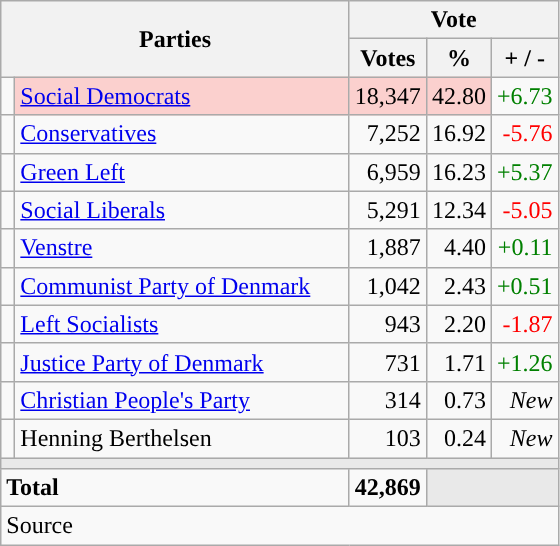<table class="wikitable" style="text-align:right;">
<tr>
<th style="text-align:centre;" rowspan="2" colspan="2" width="225">Parties</th>
<th colspan="3">Vote</th>
</tr>
<tr>
<th width="15">Votes</th>
<th width="15">%</th>
<th width="15">+ / -</th>
</tr>
<tr>
<td width="2" style="color:inherit;background:"></td>
<td bgcolor=#fbd0ce  align="left"><a href='#'>Social Democrats</a></td>
<td bgcolor=#fbd0ce>18,347</td>
<td bgcolor=#fbd0ce>42.80</td>
<td style=color:green;>+6.73</td>
</tr>
<tr>
<td width="2" style="color:inherit;background:"></td>
<td align="left"><a href='#'>Conservatives</a></td>
<td>7,252</td>
<td>16.92</td>
<td style=color:red;>-5.76</td>
</tr>
<tr>
<td width="2" style="color:inherit;background:"></td>
<td align="left"><a href='#'>Green Left</a></td>
<td>6,959</td>
<td>16.23</td>
<td style=color:green;>+5.37</td>
</tr>
<tr>
<td width="2" style="color:inherit;background:"></td>
<td align="left"><a href='#'>Social Liberals</a></td>
<td>5,291</td>
<td>12.34</td>
<td style=color:red;>-5.05</td>
</tr>
<tr>
<td width="2" style="color:inherit;background:"></td>
<td align="left"><a href='#'>Venstre</a></td>
<td>1,887</td>
<td>4.40</td>
<td style=color:green;>+0.11</td>
</tr>
<tr>
<td width="2" style="color:inherit;background:"></td>
<td align="left"><a href='#'>Communist Party of Denmark</a></td>
<td>1,042</td>
<td>2.43</td>
<td style=color:green;>+0.51</td>
</tr>
<tr>
<td width="2" style="color:inherit;background:"></td>
<td align="left"><a href='#'>Left Socialists</a></td>
<td>943</td>
<td>2.20</td>
<td style=color:red;>-1.87</td>
</tr>
<tr>
<td width="2" style="color:inherit;background:"></td>
<td align="left"><a href='#'>Justice Party of Denmark</a></td>
<td>731</td>
<td>1.71</td>
<td style=color:green;>+1.26</td>
</tr>
<tr>
<td width="2" style="color:inherit;background:"></td>
<td align="left"><a href='#'>Christian People's Party</a></td>
<td>314</td>
<td>0.73</td>
<td><em>New</em></td>
</tr>
<tr>
<td width="2" style="color:inherit;background:"></td>
<td align="left">Henning Berthelsen</td>
<td>103</td>
<td>0.24</td>
<td><em>New</em></td>
</tr>
<tr>
<td colspan="7" bgcolor="#E9E9E9"></td>
</tr>
<tr>
<td align="left" colspan="2"><strong>Total</strong></td>
<td><strong>42,869</strong></td>
<td bgcolor="#E9E9E9" colspan="2"></td>
</tr>
<tr>
<td align="left" colspan="6">Source</td>
</tr>
</table>
